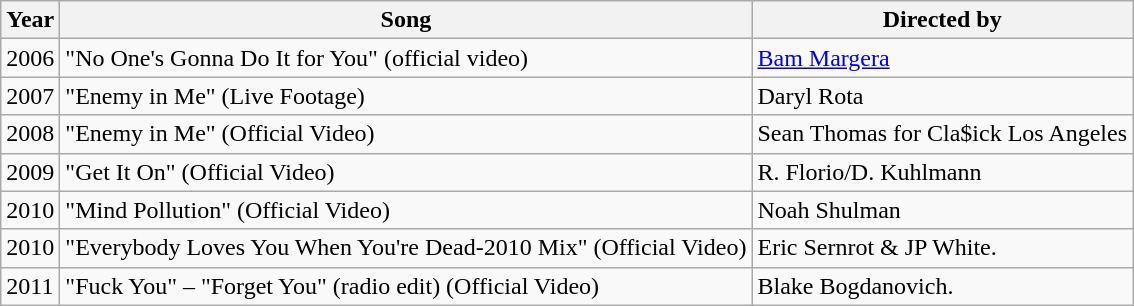<table class="wikitable sortable">
<tr>
<th>Year</th>
<th>Song</th>
<th>Directed by</th>
</tr>
<tr>
<td>2006</td>
<td>"No One's Gonna Do It for You" (official video)</td>
<td><a href='#'>Bam Margera</a></td>
</tr>
<tr>
<td>2007</td>
<td>"Enemy in Me" (Live Footage)</td>
<td>Daryl Rota</td>
</tr>
<tr>
<td>2008</td>
<td>"Enemy in Me" (Official Video)</td>
<td>Sean Thomas for Cla$ick Los Angeles</td>
</tr>
<tr>
<td>2009</td>
<td>"Get It On" (Official Video)</td>
<td>R. Florio/D. Kuhlmann</td>
</tr>
<tr>
<td>2010</td>
<td>"Mind Pollution" (Official Video)</td>
<td>Noah Shulman</td>
</tr>
<tr>
<td>2010</td>
<td>"Everybody Loves You When You're Dead-2010 Mix" (Official Video)</td>
<td>Eric Sernrot & JP White.</td>
</tr>
<tr>
<td>2011</td>
<td>"Fuck You" – "Forget You" (radio edit) (Official Video)</td>
<td>Blake Bogdanovich.</td>
</tr>
</table>
